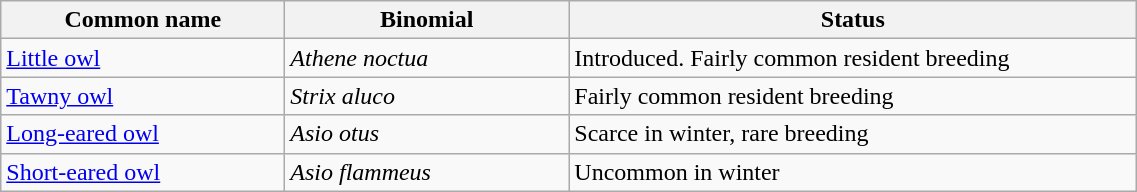<table width=60% class="wikitable">
<tr>
<th width=25%>Common name</th>
<th width=25%>Binomial</th>
<th width=50%>Status</th>
</tr>
<tr>
<td><a href='#'>Little owl</a></td>
<td><em>Athene noctua</em></td>
<td>Introduced. Fairly common resident breeding</td>
</tr>
<tr>
<td><a href='#'>Tawny owl</a></td>
<td><em>Strix aluco</em></td>
<td>Fairly common resident breeding</td>
</tr>
<tr>
<td><a href='#'>Long-eared owl</a></td>
<td><em>Asio otus</em></td>
<td>Scarce in winter, rare breeding</td>
</tr>
<tr>
<td><a href='#'>Short-eared owl</a></td>
<td><em>Asio flammeus</em></td>
<td>Uncommon in winter</td>
</tr>
</table>
